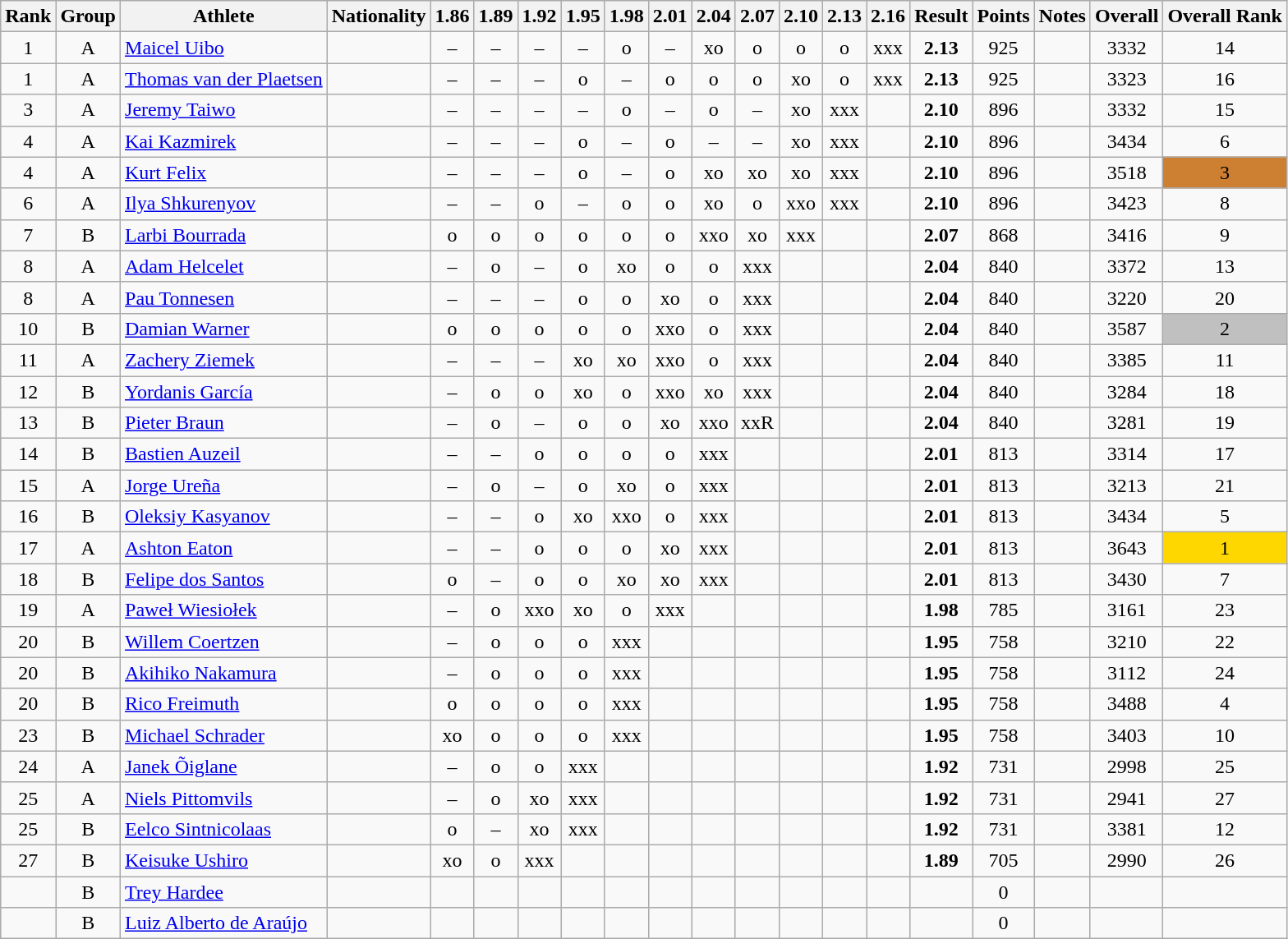<table class="wikitable sortable" style="text-align:center">
<tr>
<th>Rank</th>
<th>Group</th>
<th>Athlete</th>
<th>Nationality</th>
<th>1.86</th>
<th>1.89</th>
<th>1.92</th>
<th>1.95</th>
<th>1.98</th>
<th>2.01</th>
<th>2.04</th>
<th>2.07</th>
<th>2.10</th>
<th>2.13</th>
<th>2.16</th>
<th>Result</th>
<th>Points</th>
<th>Notes</th>
<th>Overall</th>
<th>Overall Rank</th>
</tr>
<tr>
<td>1</td>
<td>A</td>
<td align=left><a href='#'>Maicel Uibo</a></td>
<td align=left></td>
<td>–</td>
<td>–</td>
<td>–</td>
<td>–</td>
<td>o</td>
<td>–</td>
<td>xo</td>
<td>o</td>
<td>o</td>
<td>o</td>
<td>xxx</td>
<td><strong>2.13</strong></td>
<td>925</td>
<td></td>
<td>3332</td>
<td>14</td>
</tr>
<tr>
<td>1</td>
<td>A</td>
<td align=left><a href='#'>Thomas van der Plaetsen</a></td>
<td align=left></td>
<td>–</td>
<td>–</td>
<td>–</td>
<td>o</td>
<td>–</td>
<td>o</td>
<td>o</td>
<td>o</td>
<td>xo</td>
<td>o</td>
<td>xxx</td>
<td><strong>2.13</strong></td>
<td>925</td>
<td></td>
<td>3323</td>
<td>16</td>
</tr>
<tr>
<td>3</td>
<td>A</td>
<td align=left><a href='#'>Jeremy Taiwo</a></td>
<td align=left></td>
<td>–</td>
<td>–</td>
<td>–</td>
<td>–</td>
<td>o</td>
<td>–</td>
<td>o</td>
<td>–</td>
<td>xo</td>
<td>xxx</td>
<td></td>
<td><strong>2.10</strong></td>
<td>896</td>
<td></td>
<td>3332</td>
<td>15</td>
</tr>
<tr>
<td>4</td>
<td>A</td>
<td align=left><a href='#'>Kai Kazmirek</a></td>
<td align=left></td>
<td>–</td>
<td>–</td>
<td>–</td>
<td>o</td>
<td>–</td>
<td>o</td>
<td>–</td>
<td>–</td>
<td>xo</td>
<td>xxx</td>
<td></td>
<td><strong>2.10</strong></td>
<td>896</td>
<td></td>
<td>3434</td>
<td>6</td>
</tr>
<tr>
<td>4</td>
<td>A</td>
<td align=left><a href='#'>Kurt Felix</a></td>
<td align=left></td>
<td>–</td>
<td>–</td>
<td>–</td>
<td>o</td>
<td>–</td>
<td>o</td>
<td>xo</td>
<td>xo</td>
<td>xo</td>
<td>xxx</td>
<td></td>
<td><strong>2.10</strong></td>
<td>896</td>
<td></td>
<td>3518</td>
<td style="background-color:#cd7f32">3</td>
</tr>
<tr>
<td>6</td>
<td>A</td>
<td align=left><a href='#'>Ilya Shkurenyov</a></td>
<td align=left></td>
<td>–</td>
<td>–</td>
<td>o</td>
<td>–</td>
<td>o</td>
<td>o</td>
<td>xo</td>
<td>o</td>
<td>xxo</td>
<td>xxx</td>
<td></td>
<td><strong>2.10</strong></td>
<td>896</td>
<td></td>
<td>3423</td>
<td>8</td>
</tr>
<tr>
<td>7</td>
<td>B</td>
<td align=left><a href='#'>Larbi Bourrada</a></td>
<td align=left></td>
<td>o</td>
<td>o</td>
<td>o</td>
<td>o</td>
<td>o</td>
<td>o</td>
<td>xxo</td>
<td>xo</td>
<td>xxx</td>
<td></td>
<td></td>
<td><strong>2.07</strong></td>
<td>868</td>
<td></td>
<td>3416</td>
<td>9</td>
</tr>
<tr>
<td>8</td>
<td>A</td>
<td align=left><a href='#'>Adam Helcelet</a></td>
<td align=left></td>
<td>–</td>
<td>o</td>
<td>–</td>
<td>o</td>
<td>xo</td>
<td>o</td>
<td>o</td>
<td>xxx</td>
<td></td>
<td></td>
<td></td>
<td><strong>2.04</strong></td>
<td>840</td>
<td></td>
<td>3372</td>
<td>13</td>
</tr>
<tr>
<td>8</td>
<td>A</td>
<td align=left><a href='#'>Pau Tonnesen</a></td>
<td align=left></td>
<td>–</td>
<td>–</td>
<td>–</td>
<td>o</td>
<td>o</td>
<td>xo</td>
<td>o</td>
<td>xxx</td>
<td></td>
<td></td>
<td></td>
<td><strong>2.04</strong></td>
<td>840</td>
<td></td>
<td>3220</td>
<td>20</td>
</tr>
<tr>
<td>10</td>
<td>B</td>
<td align=left><a href='#'>Damian Warner</a></td>
<td align=left></td>
<td>o</td>
<td>o</td>
<td>o</td>
<td>o</td>
<td>o</td>
<td>xxo</td>
<td>o</td>
<td>xxx</td>
<td></td>
<td></td>
<td></td>
<td><strong>2.04</strong></td>
<td>840</td>
<td></td>
<td>3587</td>
<td style="background-color:#c0c0c0">2</td>
</tr>
<tr>
<td>11</td>
<td>A</td>
<td align=left><a href='#'>Zachery Ziemek</a></td>
<td align=left></td>
<td>–</td>
<td>–</td>
<td>–</td>
<td>xo</td>
<td>xo</td>
<td>xxo</td>
<td>o</td>
<td>xxx</td>
<td></td>
<td></td>
<td></td>
<td><strong>2.04</strong></td>
<td>840</td>
<td></td>
<td>3385</td>
<td>11</td>
</tr>
<tr>
<td>12</td>
<td>B</td>
<td align=left><a href='#'>Yordanis García</a></td>
<td align=left></td>
<td>–</td>
<td>o</td>
<td>o</td>
<td>xo</td>
<td>o</td>
<td>xxo</td>
<td>xo</td>
<td>xxx</td>
<td></td>
<td></td>
<td></td>
<td><strong>2.04</strong></td>
<td>840</td>
<td></td>
<td>3284</td>
<td>18</td>
</tr>
<tr>
<td>13</td>
<td>B</td>
<td align=left><a href='#'>Pieter Braun</a></td>
<td align=left></td>
<td>–</td>
<td>o</td>
<td>–</td>
<td>o</td>
<td>o</td>
<td>xo</td>
<td>xxo</td>
<td>xxR</td>
<td></td>
<td></td>
<td></td>
<td><strong>2.04</strong></td>
<td>840</td>
<td></td>
<td>3281</td>
<td>19</td>
</tr>
<tr>
<td>14</td>
<td>B</td>
<td align=left><a href='#'>Bastien Auzeil</a></td>
<td align=left></td>
<td>–</td>
<td>–</td>
<td>o</td>
<td>o</td>
<td>o</td>
<td>o</td>
<td>xxx</td>
<td></td>
<td></td>
<td></td>
<td></td>
<td><strong>2.01</strong></td>
<td>813</td>
<td></td>
<td>3314</td>
<td>17</td>
</tr>
<tr>
<td>15</td>
<td>A</td>
<td align=left><a href='#'>Jorge Ureña</a></td>
<td align=left></td>
<td>–</td>
<td>o</td>
<td>–</td>
<td>o</td>
<td>xo</td>
<td>o</td>
<td>xxx</td>
<td></td>
<td></td>
<td></td>
<td></td>
<td><strong>2.01</strong></td>
<td>813</td>
<td></td>
<td>3213</td>
<td>21</td>
</tr>
<tr>
<td>16</td>
<td>B</td>
<td align=left><a href='#'>Oleksiy Kasyanov</a></td>
<td align=left></td>
<td>–</td>
<td>–</td>
<td>o</td>
<td>xo</td>
<td>xxo</td>
<td>o</td>
<td>xxx</td>
<td></td>
<td></td>
<td></td>
<td></td>
<td><strong>2.01</strong></td>
<td>813</td>
<td></td>
<td>3434</td>
<td>5</td>
</tr>
<tr>
<td>17</td>
<td>A</td>
<td align=left><a href='#'>Ashton Eaton</a></td>
<td align=left></td>
<td>–</td>
<td>–</td>
<td>o</td>
<td>o</td>
<td>o</td>
<td>xo</td>
<td>xxx</td>
<td></td>
<td></td>
<td></td>
<td></td>
<td><strong>2.01</strong></td>
<td>813</td>
<td></td>
<td>3643</td>
<td style="background-color:#ffd700">1</td>
</tr>
<tr>
<td>18</td>
<td>B</td>
<td align=left><a href='#'>Felipe dos Santos</a></td>
<td align=left></td>
<td>o</td>
<td>–</td>
<td>o</td>
<td>o</td>
<td>xo</td>
<td>xo</td>
<td>xxx</td>
<td></td>
<td></td>
<td></td>
<td></td>
<td><strong>2.01</strong></td>
<td>813</td>
<td></td>
<td>3430</td>
<td>7</td>
</tr>
<tr>
<td>19</td>
<td>A</td>
<td align=left><a href='#'>Paweł Wiesiołek</a></td>
<td align=left></td>
<td>–</td>
<td>o</td>
<td>xxo</td>
<td>xo</td>
<td>o</td>
<td>xxx</td>
<td></td>
<td></td>
<td></td>
<td></td>
<td></td>
<td><strong>1.98</strong></td>
<td>785</td>
<td></td>
<td>3161</td>
<td>23</td>
</tr>
<tr>
<td>20</td>
<td>B</td>
<td align=left><a href='#'>Willem Coertzen</a></td>
<td align=left></td>
<td>–</td>
<td>o</td>
<td>o</td>
<td>o</td>
<td>xxx</td>
<td></td>
<td></td>
<td></td>
<td></td>
<td></td>
<td></td>
<td><strong>1.95</strong></td>
<td>758</td>
<td></td>
<td>3210</td>
<td>22</td>
</tr>
<tr>
<td>20</td>
<td>B</td>
<td align=left><a href='#'>Akihiko Nakamura</a></td>
<td align=left></td>
<td>–</td>
<td>o</td>
<td>o</td>
<td>o</td>
<td>xxx</td>
<td></td>
<td></td>
<td></td>
<td></td>
<td></td>
<td></td>
<td><strong>1.95</strong></td>
<td>758</td>
<td></td>
<td>3112</td>
<td>24</td>
</tr>
<tr>
<td>20</td>
<td>B</td>
<td align=left><a href='#'>Rico Freimuth</a></td>
<td align=left></td>
<td>o</td>
<td>o</td>
<td>o</td>
<td>o</td>
<td>xxx</td>
<td></td>
<td></td>
<td></td>
<td></td>
<td></td>
<td></td>
<td><strong>1.95</strong></td>
<td>758</td>
<td></td>
<td>3488</td>
<td>4</td>
</tr>
<tr>
<td>23</td>
<td>B</td>
<td align=left><a href='#'>Michael Schrader</a></td>
<td align=left></td>
<td>xo</td>
<td>o</td>
<td>o</td>
<td>o</td>
<td>xxx</td>
<td></td>
<td></td>
<td></td>
<td></td>
<td></td>
<td></td>
<td><strong>1.95</strong></td>
<td>758</td>
<td></td>
<td>3403</td>
<td>10</td>
</tr>
<tr>
<td>24</td>
<td>A</td>
<td align=left><a href='#'>Janek Õiglane</a></td>
<td align=left></td>
<td>–</td>
<td>o</td>
<td>o</td>
<td>xxx</td>
<td></td>
<td></td>
<td></td>
<td></td>
<td></td>
<td></td>
<td></td>
<td><strong>1.92</strong></td>
<td>731</td>
<td></td>
<td>2998</td>
<td>25</td>
</tr>
<tr>
<td>25</td>
<td>A</td>
<td align=left><a href='#'>Niels Pittomvils</a></td>
<td align=left></td>
<td>–</td>
<td>o</td>
<td>xo</td>
<td>xxx</td>
<td></td>
<td></td>
<td></td>
<td></td>
<td></td>
<td></td>
<td></td>
<td><strong>1.92</strong></td>
<td>731</td>
<td></td>
<td>2941</td>
<td>27</td>
</tr>
<tr>
<td>25</td>
<td>B</td>
<td align=left><a href='#'>Eelco Sintnicolaas</a></td>
<td align=left></td>
<td>o</td>
<td>–</td>
<td>xo</td>
<td>xxx</td>
<td></td>
<td></td>
<td></td>
<td></td>
<td></td>
<td></td>
<td></td>
<td><strong>1.92</strong></td>
<td>731</td>
<td></td>
<td>3381</td>
<td>12</td>
</tr>
<tr>
<td>27</td>
<td>B</td>
<td align=left><a href='#'>Keisuke Ushiro</a></td>
<td align=left></td>
<td>xo</td>
<td>o</td>
<td>xxx</td>
<td></td>
<td></td>
<td></td>
<td></td>
<td></td>
<td></td>
<td></td>
<td></td>
<td><strong>1.89</strong></td>
<td>705</td>
<td></td>
<td>2990</td>
<td>26</td>
</tr>
<tr>
<td></td>
<td>B</td>
<td align=left><a href='#'>Trey Hardee</a></td>
<td align=left></td>
<td></td>
<td></td>
<td></td>
<td></td>
<td></td>
<td></td>
<td></td>
<td></td>
<td></td>
<td></td>
<td></td>
<td><strong></strong></td>
<td>0</td>
<td></td>
<td></td>
<td></td>
</tr>
<tr>
<td></td>
<td>B</td>
<td align=left><a href='#'>Luiz Alberto de Araújo</a></td>
<td align=left></td>
<td></td>
<td></td>
<td></td>
<td></td>
<td></td>
<td></td>
<td></td>
<td></td>
<td></td>
<td></td>
<td></td>
<td><strong></strong></td>
<td>0</td>
<td></td>
<td></td>
<td></td>
</tr>
</table>
